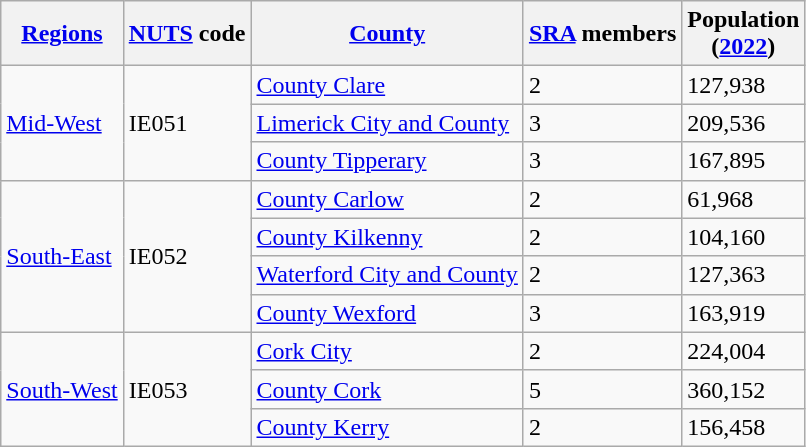<table class="wikitable">
<tr>
<th><a href='#'>Regions</a></th>
<th><a href='#'>NUTS</a> code</th>
<th><a href='#'>County</a></th>
<th><a href='#'>SRA</a> members</th>
<th>Population<br>(<a href='#'>2022</a>)</th>
</tr>
<tr>
<td rowspan=3><a href='#'>Mid-West</a></td>
<td rowspan=3>IE051</td>
<td><a href='#'>County Clare</a></td>
<td>2</td>
<td>127,938</td>
</tr>
<tr>
<td><a href='#'>Limerick City and County</a></td>
<td>3</td>
<td>209,536</td>
</tr>
<tr>
<td><a href='#'>County Tipperary</a></td>
<td>3</td>
<td>167,895</td>
</tr>
<tr>
<td rowspan=4><a href='#'>South-East</a></td>
<td rowspan=4>IE052</td>
<td><a href='#'>County Carlow</a></td>
<td>2</td>
<td>61,968</td>
</tr>
<tr>
<td><a href='#'>County Kilkenny</a></td>
<td>2</td>
<td>104,160</td>
</tr>
<tr>
<td><a href='#'>Waterford City and County</a></td>
<td>2</td>
<td>127,363</td>
</tr>
<tr>
<td><a href='#'>County Wexford</a></td>
<td>3</td>
<td>163,919</td>
</tr>
<tr>
<td rowspan=3><a href='#'>South-West</a></td>
<td rowspan=3>IE053</td>
<td><a href='#'>Cork City</a></td>
<td>2</td>
<td>224,004</td>
</tr>
<tr>
<td><a href='#'>County Cork</a></td>
<td>5</td>
<td>360,152</td>
</tr>
<tr>
<td><a href='#'>County Kerry</a></td>
<td>2</td>
<td>156,458</td>
</tr>
</table>
